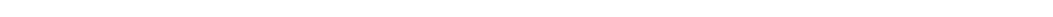<table style="width:1000px; text-align:center;">
<tr style="color:white;">
<td style="background:">41.8%</td>
<td style="background:">11.3%</td>
<td style="background:"><strong>47.0%</strong></td>
</tr>
<tr>
<td></td>
<td></td>
<td></td>
</tr>
</table>
